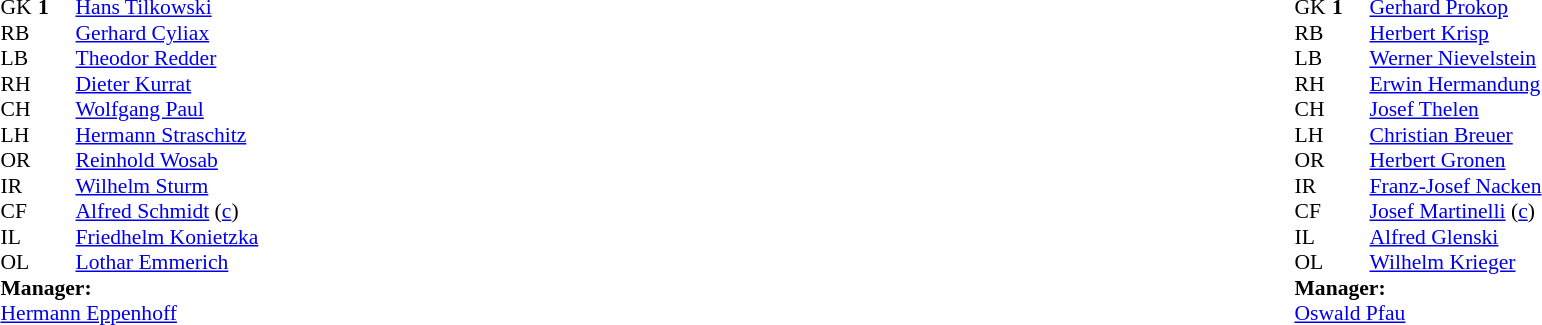<table width="100%">
<tr>
<td valign="top" width="40%"><br><table style="font-size:90%" cellspacing="0" cellpadding="0">
<tr>
<th width=25></th>
<th width=25></th>
</tr>
<tr>
<td>GK</td>
<td><strong>1</strong></td>
<td> <a href='#'>Hans Tilkowski</a></td>
</tr>
<tr>
<td>RB</td>
<td></td>
<td> <a href='#'>Gerhard Cyliax</a></td>
</tr>
<tr>
<td>LB</td>
<td></td>
<td> <a href='#'>Theodor Redder</a></td>
</tr>
<tr>
<td>RH</td>
<td></td>
<td> <a href='#'>Dieter Kurrat</a></td>
</tr>
<tr>
<td>CH</td>
<td></td>
<td> <a href='#'>Wolfgang Paul</a></td>
</tr>
<tr>
<td>LH</td>
<td></td>
<td> <a href='#'>Hermann Straschitz</a></td>
</tr>
<tr>
<td>OR</td>
<td></td>
<td> <a href='#'>Reinhold Wosab</a></td>
</tr>
<tr>
<td>IR</td>
<td></td>
<td> <a href='#'>Wilhelm Sturm</a></td>
</tr>
<tr>
<td>CF</td>
<td></td>
<td> <a href='#'>Alfred Schmidt</a> (<a href='#'>c</a>)</td>
</tr>
<tr>
<td>IL</td>
<td></td>
<td> <a href='#'>Friedhelm Konietzka</a></td>
</tr>
<tr>
<td>OL</td>
<td></td>
<td> <a href='#'>Lothar Emmerich</a></td>
</tr>
<tr>
<td colspan=3><strong>Manager:</strong></td>
</tr>
<tr>
<td colspan=3> <a href='#'>Hermann Eppenhoff</a></td>
</tr>
</table>
</td>
<td valign="top"></td>
<td valign="top" width="50%"><br><table style="font-size:90%; margin:auto" cellspacing="0" cellpadding="0">
<tr>
<th width=25></th>
<th width=25></th>
</tr>
<tr>
<td>GK</td>
<td><strong>1</strong></td>
<td> <a href='#'>Gerhard Prokop</a></td>
</tr>
<tr>
<td>RB</td>
<td></td>
<td> <a href='#'>Herbert Krisp</a></td>
</tr>
<tr>
<td>LB</td>
<td></td>
<td> <a href='#'>Werner Nievelstein</a></td>
</tr>
<tr>
<td>RH</td>
<td></td>
<td> <a href='#'>Erwin Hermandung</a></td>
</tr>
<tr>
<td>CH</td>
<td></td>
<td> <a href='#'>Josef Thelen</a></td>
</tr>
<tr>
<td>LH</td>
<td></td>
<td> <a href='#'>Christian Breuer</a></td>
</tr>
<tr>
<td>OR</td>
<td></td>
<td> <a href='#'>Herbert Gronen</a></td>
</tr>
<tr>
<td>IR</td>
<td></td>
<td> <a href='#'>Franz-Josef Nacken</a></td>
</tr>
<tr>
<td>CF</td>
<td></td>
<td> <a href='#'>Josef Martinelli</a> (<a href='#'>c</a>)</td>
</tr>
<tr>
<td>IL</td>
<td></td>
<td> <a href='#'>Alfred Glenski</a></td>
</tr>
<tr>
<td>OL</td>
<td></td>
<td> <a href='#'>Wilhelm Krieger</a></td>
</tr>
<tr>
<td colspan=3><strong>Manager:</strong></td>
</tr>
<tr>
<td colspan=3> <a href='#'>Oswald Pfau</a></td>
</tr>
</table>
</td>
</tr>
</table>
